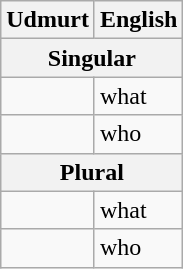<table class="wikitable">
<tr>
<th>Udmurt</th>
<th>English</th>
</tr>
<tr>
<th colspan="2">Singular</th>
</tr>
<tr>
<td> </td>
<td>what</td>
</tr>
<tr>
<td> </td>
<td>who</td>
</tr>
<tr>
<th colspan="2">Plural</th>
</tr>
<tr>
<td> </td>
<td>what</td>
</tr>
<tr>
<td> </td>
<td>who</td>
</tr>
</table>
